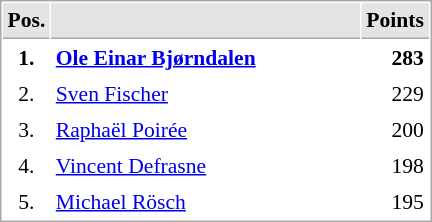<table cellspacing="1" cellpadding="3" style="border:1px solid #AAAAAA;font-size:90%">
<tr bgcolor="#E4E4E4">
<th style="border-bottom:1px solid #AAAAAA" width=10>Pos.</th>
<th style="border-bottom:1px solid #AAAAAA" width=200></th>
<th style="border-bottom:1px solid #AAAAAA" width=20>Points</th>
</tr>
<tr>
<td align="center"><strong>1.</strong></td>
<td> <strong><a href='#'>Ole Einar Bjørndalen</a></strong></td>
<td align="right"><strong>283</strong></td>
</tr>
<tr>
<td align="center">2.</td>
<td> <a href='#'>Sven Fischer</a></td>
<td align="right">229</td>
</tr>
<tr>
<td align="center">3.</td>
<td> <a href='#'>Raphaël Poirée</a></td>
<td align="right">200</td>
</tr>
<tr>
<td align="center">4.</td>
<td> <a href='#'>Vincent Defrasne</a></td>
<td align="right">198</td>
</tr>
<tr>
<td align="center">5.</td>
<td> <a href='#'>Michael Rösch</a></td>
<td align="right">195</td>
</tr>
</table>
